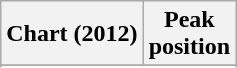<table class="wikitable sortable plainrowheaders">
<tr>
<th>Chart (2012)</th>
<th>Peak<br>position</th>
</tr>
<tr>
</tr>
<tr>
</tr>
<tr>
</tr>
<tr>
</tr>
<tr>
</tr>
<tr>
</tr>
<tr>
</tr>
<tr>
</tr>
<tr>
</tr>
<tr>
</tr>
<tr>
</tr>
<tr>
</tr>
<tr>
</tr>
<tr>
</tr>
<tr>
</tr>
<tr>
</tr>
<tr>
</tr>
<tr>
</tr>
<tr>
</tr>
</table>
